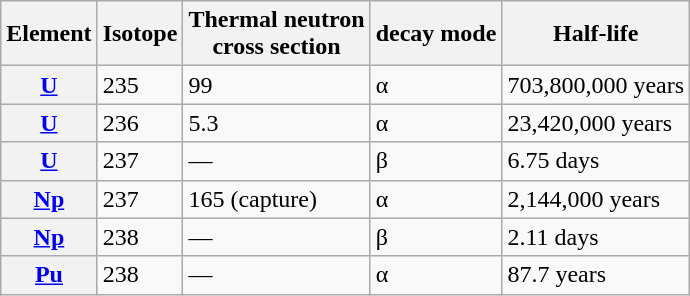<table class="wikitable">
<tr>
<th>Element</th>
<th>Isotope</th>
<th>Thermal neutron<br>cross section</th>
<th>decay mode</th>
<th>Half-life</th>
</tr>
<tr>
<th><a href='#'>U</a></th>
<td>235</td>
<td>99</td>
<td>α</td>
<td>703,800,000 years</td>
</tr>
<tr>
<th><a href='#'>U</a></th>
<td>236</td>
<td>5.3</td>
<td>α</td>
<td>23,420,000 years</td>
</tr>
<tr>
<th><a href='#'>U</a></th>
<td>237</td>
<td>—</td>
<td>β</td>
<td>6.75 days</td>
</tr>
<tr>
<th><a href='#'>Np</a></th>
<td>237</td>
<td>165 (capture)</td>
<td>α</td>
<td>2,144,000 years</td>
</tr>
<tr>
<th><a href='#'>Np</a></th>
<td>238</td>
<td>—</td>
<td>β</td>
<td>2.11 days</td>
</tr>
<tr>
<th><a href='#'>Pu</a></th>
<td>238</td>
<td>—</td>
<td>α</td>
<td>87.7 years</td>
</tr>
</table>
